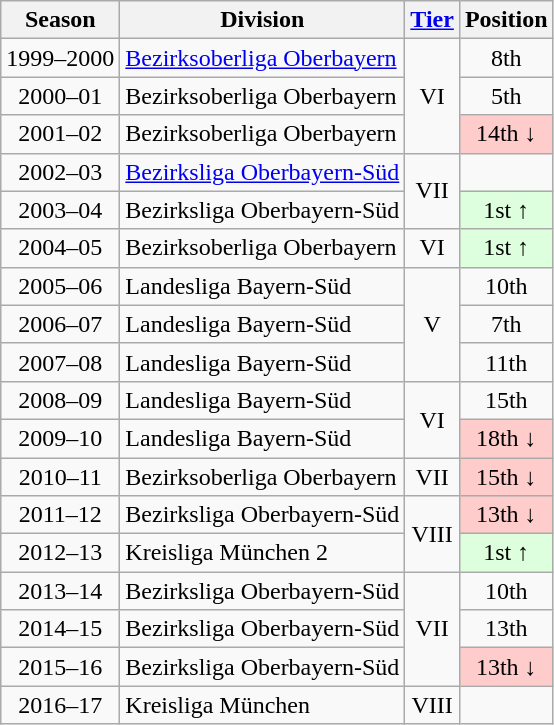<table class="wikitable">
<tr>
<th>Season</th>
<th>Division</th>
<th><a href='#'>Tier</a></th>
<th>Position</th>
</tr>
<tr align="center">
<td>1999–2000</td>
<td align="left"><a href='#'>Bezirksoberliga Oberbayern</a></td>
<td rowspan=3>VI</td>
<td>8th</td>
</tr>
<tr align="center">
<td>2000–01</td>
<td align="left">Bezirksoberliga Oberbayern</td>
<td>5th</td>
</tr>
<tr align="center">
<td>2001–02</td>
<td align="left">Bezirksoberliga Oberbayern</td>
<td style="background:#ffcccc">14th ↓</td>
</tr>
<tr align="center">
<td>2002–03</td>
<td align="left"><a href='#'>Bezirksliga Oberbayern-Süd</a></td>
<td rowspan=2>VII</td>
<td></td>
</tr>
<tr align="center">
<td>2003–04</td>
<td align="left">Bezirksliga Oberbayern-Süd</td>
<td style="background:#ddffdd">1st ↑</td>
</tr>
<tr align="center">
<td>2004–05</td>
<td align="left">Bezirksoberliga Oberbayern</td>
<td>VI</td>
<td style="background:#ddffdd">1st ↑</td>
</tr>
<tr align="center">
<td>2005–06</td>
<td align="left">Landesliga Bayern-Süd</td>
<td rowspan=3>V</td>
<td>10th</td>
</tr>
<tr align="center">
<td>2006–07</td>
<td align="left">Landesliga Bayern-Süd</td>
<td>7th</td>
</tr>
<tr align="center">
<td>2007–08</td>
<td align="left">Landesliga Bayern-Süd</td>
<td>11th</td>
</tr>
<tr align="center">
<td>2008–09</td>
<td align="left">Landesliga Bayern-Süd</td>
<td rowspan=2>VI</td>
<td>15th</td>
</tr>
<tr align="center">
<td>2009–10</td>
<td align="left">Landesliga Bayern-Süd</td>
<td style="background:#ffcccc">18th ↓</td>
</tr>
<tr align="center">
<td>2010–11</td>
<td align="left">Bezirksoberliga Oberbayern</td>
<td>VII</td>
<td style="background:#ffcccc">15th ↓</td>
</tr>
<tr align="center">
<td>2011–12</td>
<td align="left">Bezirksliga Oberbayern-Süd</td>
<td rowspan=2>VIII</td>
<td style="background:#ffcccc">13th ↓</td>
</tr>
<tr align="center">
<td>2012–13</td>
<td align="left">Kreisliga München 2</td>
<td style="background:#ddffdd">1st ↑</td>
</tr>
<tr align="center">
<td>2013–14</td>
<td align="left">Bezirksliga Oberbayern-Süd</td>
<td rowspan=3>VII</td>
<td>10th</td>
</tr>
<tr align="center">
<td>2014–15</td>
<td align="left">Bezirksliga Oberbayern-Süd</td>
<td>13th</td>
</tr>
<tr align="center">
<td>2015–16</td>
<td align="left">Bezirksliga Oberbayern-Süd</td>
<td style="background:#ffcccc">13th ↓</td>
</tr>
<tr align="center">
<td>2016–17</td>
<td align="left">Kreisliga München</td>
<td>VIII</td>
<td></td>
</tr>
</table>
